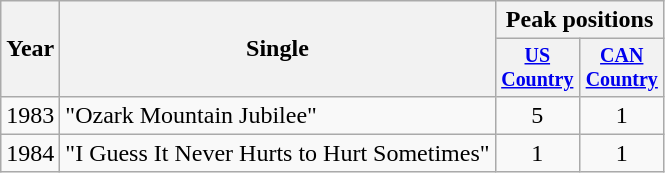<table class="wikitable" style="text-align:center;">
<tr>
<th rowspan="2">Year</th>
<th rowspan="2">Single</th>
<th colspan="2">Peak positions</th>
</tr>
<tr style="font-size:smaller;">
<th width="50"><a href='#'>US Country</a></th>
<th width="50"><a href='#'>CAN Country</a></th>
</tr>
<tr>
<td>1983</td>
<td align="left">"Ozark Mountain Jubilee"</td>
<td>5</td>
<td>1</td>
</tr>
<tr>
<td>1984</td>
<td align="left">"I Guess It Never Hurts to Hurt Sometimes"</td>
<td>1</td>
<td>1</td>
</tr>
</table>
